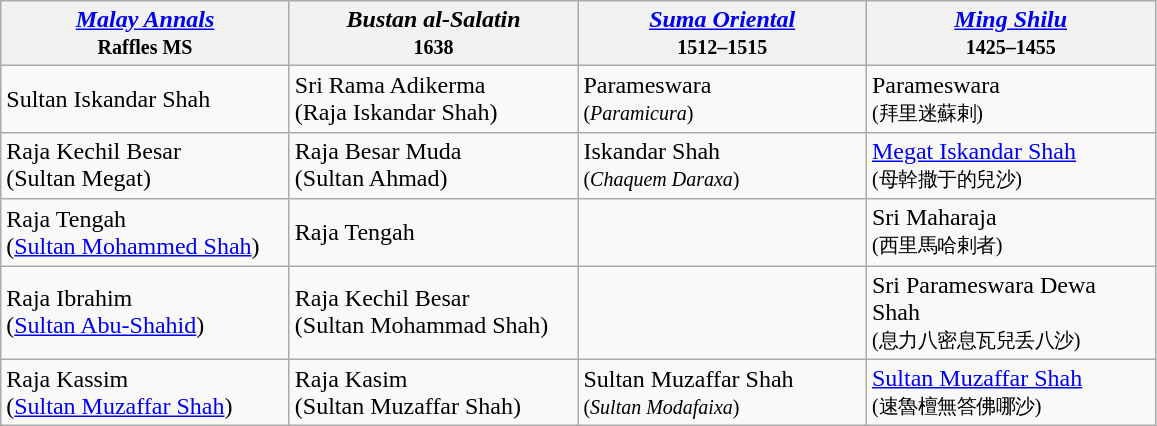<table class=wikitable>
<tr>
<th scope="col" style="width: 185px;"><em><a href='#'>Malay Annals</a></em><br><small>Raffles MS</small></th>
<th scope="col" style="width: 185px;"><em>Bustan al-Salatin</em><br><small>1638</small></th>
<th scope="col" style="width: 185px;"><em><a href='#'>Suma Oriental</a></em><br><small>1512–1515</small></th>
<th scope="col" style="width: 185px;"><em><a href='#'>Ming Shilu</a></em><br><small>1425–1455</small></th>
</tr>
<tr>
<td>Sultan Iskandar Shah</td>
<td>Sri Rama Adikerma <br>(Raja Iskandar Shah)</td>
<td>Parameswara<br><small>(<em>Paramicura</em>)</small></td>
<td>Parameswara<br><small>(拜里迷蘇剌)</small></td>
</tr>
<tr>
<td>Raja Kechil Besar<br>(Sultan Megat)</td>
<td>Raja Besar Muda <br>(Sultan Ahmad)</td>
<td>Iskandar Shah<br><small>(<em>Chaquem Daraxa</em>)</small></td>
<td><a href='#'>Megat Iskandar Shah</a><br><small>(母幹撒于的兒沙)</small></td>
</tr>
<tr>
<td>Raja Tengah <br>(<a href='#'>Sultan Mohammed Shah</a>)</td>
<td>Raja Tengah</td>
<td></td>
<td>Sri Maharaja<br><small>(西里馬哈剌者)</small></td>
</tr>
<tr>
<td>Raja Ibrahim <br>(<a href='#'>Sultan Abu-Shahid</a>)</td>
<td>Raja Kechil Besar <br>(Sultan Mohammad Shah)</td>
<td></td>
<td>Sri Parameswara Dewa Shah<br><small>(息力八密息瓦兒丢八沙)</small></td>
</tr>
<tr>
<td>Raja Kassim<br>(<a href='#'>Sultan Muzaffar Shah</a>)</td>
<td>Raja Kasim<br>(Sultan Muzaffar Shah)</td>
<td>Sultan Muzaffar Shah<br><small>(<em>Sultan Modafaixa</em>)</small></td>
<td><a href='#'>Sultan Muzaffar Shah</a><br><small>(速魯檀無答佛哪沙)</small></td>
</tr>
</table>
